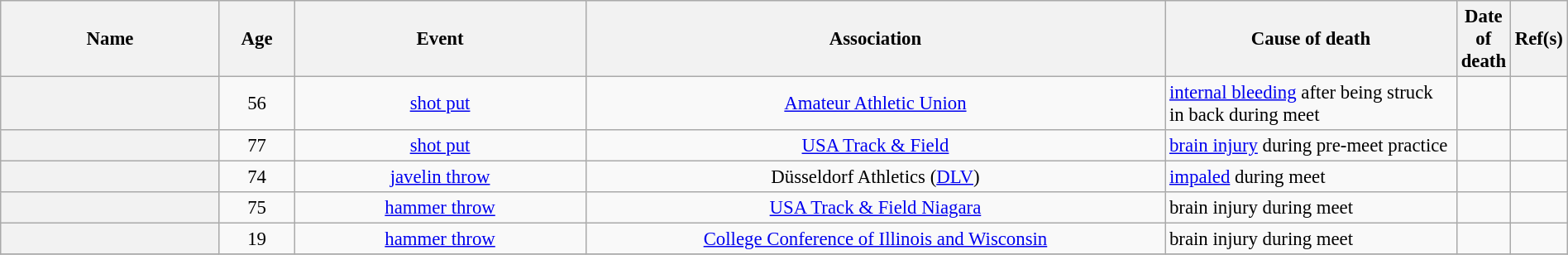<table class="wikitable sortable plainrowheaders" style="width: 100%; font-size:95%; text-align:center;">
<tr>
<th scope="col" style="width: 15%;">Name</th>
<th scope="col" style="width: 5%;">Age</th>
<th scope="col" style="width: 20%;">Event</th>
<th scope="col" style="width: 40%;">Association</th>
<th scope="col" style="width: 40%;">Cause of death</th>
<th scope="col" style="width: 50%;">Date of death</th>
<th scope="col" class=unsortable style="width: 5%;">Ref(s)</th>
</tr>
<tr>
<th scope="row" style="text-align:center"></th>
<td>56</td>
<td><a href='#'>shot put</a></td>
<td><a href='#'>Amateur Athletic Union</a></td>
<td style="text-align:left"><a href='#'>internal bleeding</a> after being struck in back during meet</td>
<td></td>
<td></td>
</tr>
<tr>
<th scope="row" style="text-align:center"></th>
<td>77</td>
<td><a href='#'>shot put</a></td>
<td><a href='#'>USA Track & Field</a></td>
<td style="text-align:left"><a href='#'>brain injury</a> during pre-meet practice</td>
<td></td>
<td></td>
</tr>
<tr>
<th scope="row" style="text-align:center"></th>
<td>74</td>
<td><a href='#'>javelin throw</a></td>
<td>Düsseldorf Athletics (<a href='#'>DLV</a>)</td>
<td style="text-align:left"><a href='#'>impaled</a> during meet</td>
<td></td>
<td></td>
</tr>
<tr>
<th scope="row" style="text-align:center"></th>
<td>75</td>
<td><a href='#'>hammer throw</a></td>
<td><a href='#'>USA Track & Field Niagara</a></td>
<td style="text-align:left">brain injury during meet</td>
<td></td>
<td></td>
</tr>
<tr>
<th scope="row" style="text-align:center"></th>
<td>19</td>
<td><a href='#'>hammer throw</a></td>
<td><a href='#'>College Conference of Illinois and Wisconsin</a></td>
<td style="text-align:left">brain injury during meet</td>
<td></td>
<td></td>
</tr>
<tr>
</tr>
</table>
